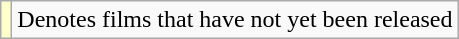<table class="wikitable">
<tr>
<td style="background:#FFFFCC;"></td>
<td>Denotes films that have not yet been released</td>
</tr>
</table>
